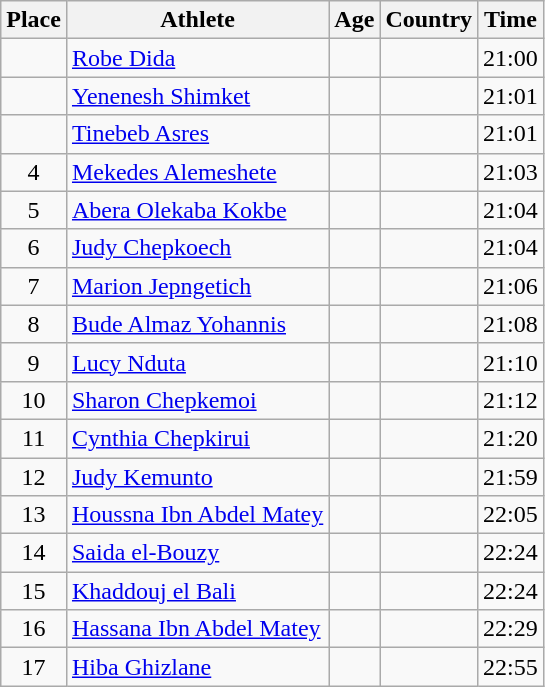<table class="wikitable mw-datatable sortable">
<tr>
<th>Place</th>
<th>Athlete</th>
<th>Age</th>
<th>Country</th>
<th>Time</th>
</tr>
<tr>
<td align=center></td>
<td><a href='#'>Robe Dida</a></td>
<td></td>
<td></td>
<td>21:00</td>
</tr>
<tr>
<td align=center></td>
<td><a href='#'>Yenenesh Shimket</a></td>
<td></td>
<td></td>
<td>21:01</td>
</tr>
<tr>
<td align=center></td>
<td><a href='#'>Tinebeb Asres</a></td>
<td></td>
<td></td>
<td>21:01</td>
</tr>
<tr>
<td align=center>4</td>
<td><a href='#'>Mekedes Alemeshete</a></td>
<td></td>
<td></td>
<td>21:03</td>
</tr>
<tr>
<td align=center>5</td>
<td><a href='#'>Abera Olekaba Kokbe</a></td>
<td></td>
<td></td>
<td>21:04</td>
</tr>
<tr>
<td align=center>6</td>
<td><a href='#'>Judy Chepkoech</a></td>
<td></td>
<td></td>
<td>21:04</td>
</tr>
<tr>
<td align=center>7</td>
<td><a href='#'>Marion Jepngetich</a></td>
<td></td>
<td></td>
<td>21:06</td>
</tr>
<tr>
<td align=center>8</td>
<td><a href='#'>Bude Almaz Yohannis</a></td>
<td></td>
<td></td>
<td>21:08</td>
</tr>
<tr>
<td align=center>9</td>
<td><a href='#'>Lucy Nduta</a></td>
<td></td>
<td></td>
<td>21:10</td>
</tr>
<tr>
<td align=center>10</td>
<td><a href='#'>Sharon Chepkemoi</a></td>
<td></td>
<td></td>
<td>21:12</td>
</tr>
<tr>
<td align=center>11</td>
<td><a href='#'>Cynthia Chepkirui</a></td>
<td></td>
<td></td>
<td>21:20</td>
</tr>
<tr>
<td align=center>12</td>
<td><a href='#'>Judy Kemunto</a></td>
<td></td>
<td></td>
<td>21:59</td>
</tr>
<tr>
<td align=center>13</td>
<td><a href='#'>Houssna Ibn Abdel Matey</a></td>
<td></td>
<td></td>
<td>22:05</td>
</tr>
<tr>
<td align=center>14</td>
<td><a href='#'>Saida el-Bouzy</a></td>
<td></td>
<td></td>
<td>22:24</td>
</tr>
<tr>
<td align=center>15</td>
<td><a href='#'>Khaddouj el Bali</a></td>
<td></td>
<td></td>
<td>22:24</td>
</tr>
<tr>
<td align=center>16</td>
<td><a href='#'>Hassana Ibn Abdel Matey</a></td>
<td></td>
<td></td>
<td>22:29</td>
</tr>
<tr>
<td align=center>17</td>
<td><a href='#'>Hiba Ghizlane</a></td>
<td></td>
<td></td>
<td>22:55</td>
</tr>
</table>
